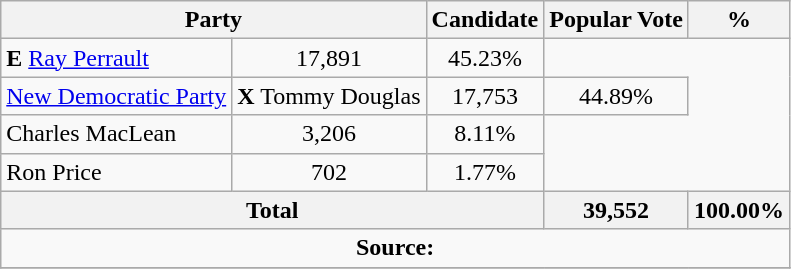<table class="wikitable">
<tr>
<th colspan="2">Party</th>
<th>Candidate</th>
<th>Popular Vote</th>
<th>%</th>
</tr>
<tr>
<td><strong>E</strong> <a href='#'>Ray Perrault</a></td>
<td align=center>17,891</td>
<td align=center>45.23%</td>
</tr>
<tr>
<td><a href='#'>New Democratic Party</a></td>
<td><strong>X</strong> Tommy Douglas</td>
<td align=center>17,753</td>
<td align=center>44.89%</td>
</tr>
<tr>
<td>Charles MacLean</td>
<td align=center>3,206</td>
<td align=center>8.11%</td>
</tr>
<tr>
<td>Ron Price</td>
<td align=center>702</td>
<td align=center>1.77%</td>
</tr>
<tr>
<th colspan=3>Total</th>
<th>39,552</th>
<th>100.00%</th>
</tr>
<tr>
<td align="center" colspan=5><strong>Source:</strong> </td>
</tr>
<tr>
</tr>
</table>
